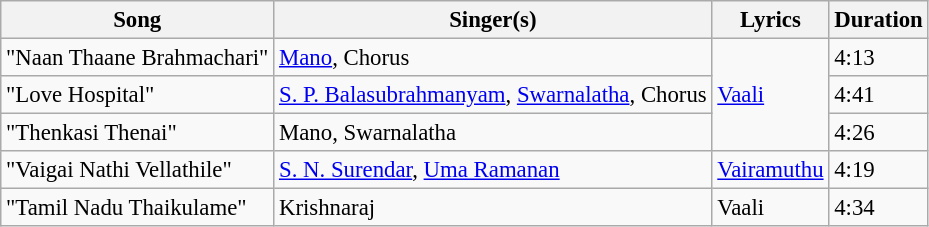<table class="wikitable" style="font-size:95%;">
<tr>
<th>Song</th>
<th>Singer(s)</th>
<th>Lyrics</th>
<th>Duration</th>
</tr>
<tr>
<td>"Naan Thaane Brahmachari"</td>
<td><a href='#'>Mano</a>, Chorus</td>
<td rowspan=3><a href='#'>Vaali</a></td>
<td>4:13</td>
</tr>
<tr>
<td>"Love Hospital"</td>
<td><a href='#'>S. P. Balasubrahmanyam</a>, <a href='#'>Swarnalatha</a>, Chorus</td>
<td>4:41</td>
</tr>
<tr>
<td>"Thenkasi Thenai"</td>
<td>Mano, Swarnalatha</td>
<td>4:26</td>
</tr>
<tr>
<td>"Vaigai Nathi Vellathile"</td>
<td><a href='#'>S. N. Surendar</a>, <a href='#'>Uma Ramanan</a></td>
<td><a href='#'>Vairamuthu</a></td>
<td>4:19</td>
</tr>
<tr>
<td>"Tamil Nadu Thaikulame"</td>
<td>Krishnaraj</td>
<td>Vaali</td>
<td>4:34</td>
</tr>
</table>
